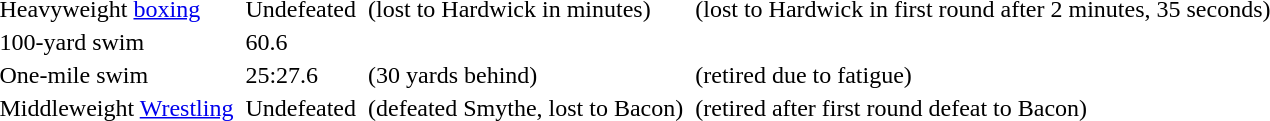<table>
<tr>
<td>Heavyweight <a href='#'>boxing</a></td>
<td></td>
<td>Undefeated</td>
<td></td>
<td>(lost to Hardwick in  minutes)</td>
<td></td>
<td>(lost to Hardwick in first round after 2 minutes, 35 seconds)</td>
</tr>
<tr>
<td>100-yard swim</td>
<td></td>
<td>60.6</td>
<td></td>
<td></td>
<td></td>
<td></td>
</tr>
<tr>
<td>One-mile swim</td>
<td></td>
<td>25:27.6</td>
<td></td>
<td>(30 yards behind)</td>
<td></td>
<td>(retired due to fatigue)</td>
</tr>
<tr>
<td>Middleweight <a href='#'>Wrestling</a></td>
<td></td>
<td>Undefeated</td>
<td></td>
<td>(defeated Smythe, lost to Bacon)</td>
<td></td>
<td>(retired after first round defeat to Bacon)</td>
</tr>
</table>
